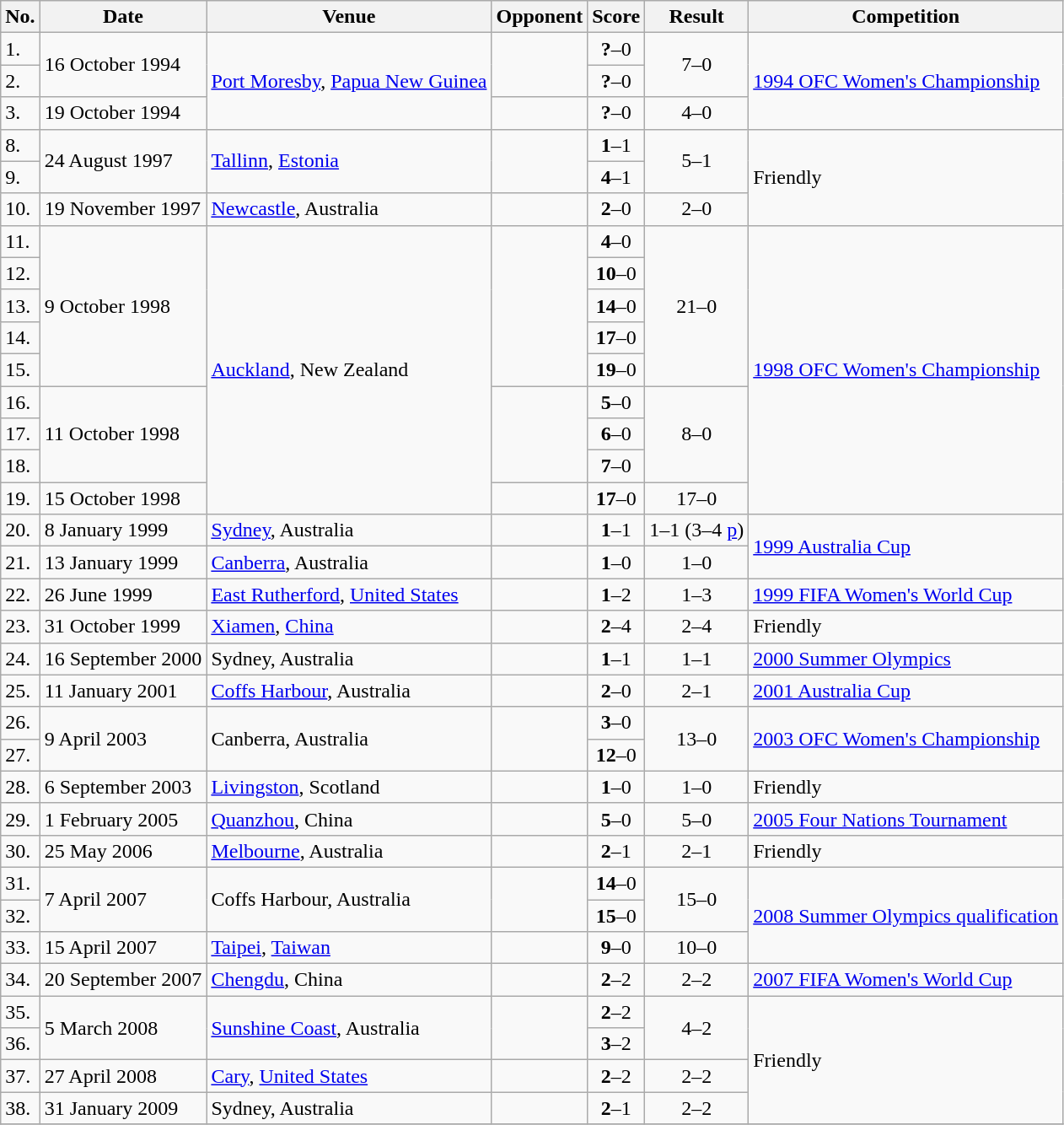<table class="wikitable">
<tr>
<th>No.</th>
<th>Date</th>
<th>Venue</th>
<th>Opponent</th>
<th>Score</th>
<th>Result</th>
<th>Competition</th>
</tr>
<tr>
<td>1.</td>
<td rowspan=2>16 October 1994</td>
<td rowspan=3><a href='#'>Port Moresby</a>, <a href='#'>Papua New Guinea</a></td>
<td rowspan=2></td>
<td align=center><strong>?</strong>–0</td>
<td rowspan=2 align=center>7–0</td>
<td rowspan=3><a href='#'>1994 OFC Women's Championship</a></td>
</tr>
<tr>
<td>2.</td>
<td align=center><strong>?</strong>–0</td>
</tr>
<tr>
<td>3.</td>
<td>19 October 1994</td>
<td></td>
<td align=center><strong>?</strong>–0</td>
<td align=center>4–0</td>
</tr>
<tr>
<td>8.</td>
<td rowspan=2>24 August 1997</td>
<td rowspan=2><a href='#'>Tallinn</a>, <a href='#'>Estonia</a></td>
<td rowspan=2></td>
<td align=center><strong>1</strong>–1</td>
<td rowspan=2 align=center>5–1</td>
<td rowspan=3>Friendly</td>
</tr>
<tr>
<td>9.</td>
<td align=center><strong>4</strong>–1</td>
</tr>
<tr>
<td>10.</td>
<td>19 November 1997</td>
<td><a href='#'>Newcastle</a>, Australia</td>
<td></td>
<td align=center><strong>2</strong>–0</td>
<td align=center>2–0</td>
</tr>
<tr>
<td>11.</td>
<td rowspan=5>9 October 1998</td>
<td rowspan=9><a href='#'>Auckland</a>, New Zealand</td>
<td rowspan=5></td>
<td align=center><strong>4</strong>–0</td>
<td rowspan=5 align=center>21–0</td>
<td rowspan=9><a href='#'>1998 OFC Women's Championship</a></td>
</tr>
<tr>
<td>12.</td>
<td align=center><strong>10</strong>–0</td>
</tr>
<tr>
<td>13.</td>
<td align=center><strong>14</strong>–0</td>
</tr>
<tr>
<td>14.</td>
<td align=center><strong>17</strong>–0</td>
</tr>
<tr>
<td>15.</td>
<td align=center><strong>19</strong>–0</td>
</tr>
<tr>
<td>16.</td>
<td rowspan=3>11 October 1998</td>
<td rowspan=3></td>
<td align=center><strong>5</strong>–0</td>
<td rowspan=3 align=center>8–0</td>
</tr>
<tr>
<td>17.</td>
<td align=center><strong>6</strong>–0</td>
</tr>
<tr>
<td>18.</td>
<td align=center><strong>7</strong>–0</td>
</tr>
<tr>
<td>19.</td>
<td>15 October 1998</td>
<td></td>
<td align=center><strong>17</strong>–0</td>
<td align=center>17–0</td>
</tr>
<tr>
<td>20.</td>
<td>8 January 1999</td>
<td><a href='#'>Sydney</a>, Australia</td>
<td></td>
<td align=center><strong>1</strong>–1</td>
<td align=center>1–1  (3–4 <a href='#'>p</a>)</td>
<td rowspan=2><a href='#'>1999 Australia Cup</a></td>
</tr>
<tr>
<td>21.</td>
<td>13 January 1999</td>
<td><a href='#'>Canberra</a>, Australia</td>
<td></td>
<td align=center><strong>1</strong>–0</td>
<td align=center>1–0</td>
</tr>
<tr>
<td>22.</td>
<td>26 June 1999</td>
<td><a href='#'>East Rutherford</a>, <a href='#'>United States</a></td>
<td></td>
<td align=center><strong>1</strong>–2</td>
<td align=center>1–3</td>
<td><a href='#'>1999 FIFA Women's World Cup</a></td>
</tr>
<tr>
<td>23.</td>
<td>31 October 1999</td>
<td><a href='#'>Xiamen</a>, <a href='#'>China</a></td>
<td></td>
<td align=center><strong>2</strong>–4</td>
<td align=center>2–4</td>
<td>Friendly</td>
</tr>
<tr>
<td>24.</td>
<td>16 September 2000</td>
<td>Sydney, Australia</td>
<td></td>
<td align=center><strong>1</strong>–1</td>
<td align=center>1–1</td>
<td><a href='#'>2000 Summer Olympics</a></td>
</tr>
<tr>
<td>25.</td>
<td>11 January 2001</td>
<td><a href='#'>Coffs Harbour</a>, Australia</td>
<td></td>
<td align=center><strong>2</strong>–0</td>
<td align=center>2–1</td>
<td><a href='#'>2001 Australia Cup</a></td>
</tr>
<tr>
<td>26.</td>
<td rowspan=2>9 April 2003</td>
<td rowspan=2>Canberra, Australia</td>
<td rowspan=2></td>
<td align=center><strong>3</strong>–0</td>
<td rowspan=2 align=center>13–0</td>
<td rowspan=2><a href='#'>2003 OFC Women's Championship</a></td>
</tr>
<tr>
<td>27.</td>
<td align=center><strong>12</strong>–0</td>
</tr>
<tr>
<td>28.</td>
<td>6 September 2003</td>
<td><a href='#'>Livingston</a>, Scotland</td>
<td></td>
<td align=center><strong>1</strong>–0</td>
<td align=center>1–0</td>
<td>Friendly</td>
</tr>
<tr>
<td>29.</td>
<td>1 February 2005</td>
<td><a href='#'>Quanzhou</a>, China</td>
<td></td>
<td align=center><strong>5</strong>–0</td>
<td align=center>5–0</td>
<td><a href='#'>2005 Four Nations Tournament</a></td>
</tr>
<tr>
<td>30.</td>
<td>25 May 2006</td>
<td><a href='#'>Melbourne</a>, Australia</td>
<td></td>
<td align=center><strong>2</strong>–1</td>
<td align=center>2–1</td>
<td>Friendly</td>
</tr>
<tr>
<td>31.</td>
<td rowspan=2>7 April 2007</td>
<td rowspan=2>Coffs Harbour, Australia</td>
<td rowspan=2></td>
<td align=center><strong>14</strong>–0</td>
<td rowspan=2 align=center>15–0</td>
<td rowspan=3><a href='#'>2008 Summer Olympics qualification</a></td>
</tr>
<tr>
<td>32.</td>
<td align=center><strong>15</strong>–0</td>
</tr>
<tr>
<td>33.</td>
<td>15 April 2007</td>
<td><a href='#'>Taipei</a>, <a href='#'>Taiwan</a></td>
<td></td>
<td align=center><strong>9</strong>–0</td>
<td align=center>10–0</td>
</tr>
<tr>
<td>34.</td>
<td>20 September 2007</td>
<td><a href='#'>Chengdu</a>, China</td>
<td></td>
<td align=center><strong>2</strong>–2</td>
<td align=center>2–2</td>
<td><a href='#'>2007 FIFA Women's World Cup</a></td>
</tr>
<tr>
<td>35.</td>
<td rowspan=2>5 March 2008</td>
<td rowspan=2><a href='#'>Sunshine Coast</a>, Australia</td>
<td rowspan=2></td>
<td align=center><strong>2</strong>–2</td>
<td rowspan=2 align=center>4–2</td>
<td rowspan=4>Friendly</td>
</tr>
<tr>
<td>36.</td>
<td align=center><strong>3</strong>–2</td>
</tr>
<tr>
<td>37.</td>
<td>27 April 2008</td>
<td><a href='#'>Cary</a>, <a href='#'>United States</a></td>
<td></td>
<td align=center><strong>2</strong>–2</td>
<td align=center>2–2</td>
</tr>
<tr>
<td>38.</td>
<td>31 January 2009</td>
<td>Sydney, Australia</td>
<td></td>
<td align=center><strong>2</strong>–1</td>
<td align=center>2–2</td>
</tr>
<tr>
</tr>
</table>
